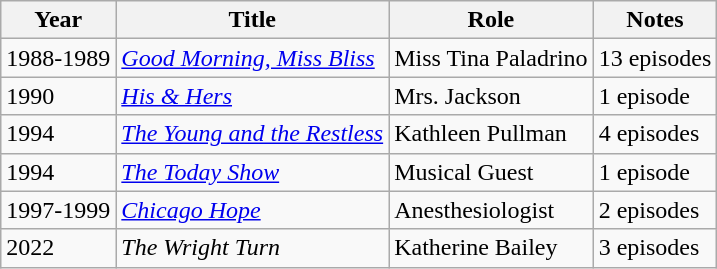<table class="wikitable">
<tr>
<th>Year</th>
<th>Title</th>
<th>Role</th>
<th>Notes</th>
</tr>
<tr>
<td>1988-1989</td>
<td><em><a href='#'>Good Morning, Miss Bliss</a></em></td>
<td>Miss Tina Paladrino</td>
<td>13 episodes</td>
</tr>
<tr>
<td>1990</td>
<td><em><a href='#'>His & Hers</a></em></td>
<td>Mrs. Jackson</td>
<td>1 episode</td>
</tr>
<tr>
<td>1994</td>
<td><em><a href='#'>The Young and the Restless</a></em></td>
<td>Kathleen Pullman</td>
<td>4 episodes</td>
</tr>
<tr>
<td>1994</td>
<td><em><a href='#'>The Today Show</a></em></td>
<td>Musical Guest</td>
<td>1 episode</td>
</tr>
<tr>
<td>1997-1999</td>
<td><em><a href='#'>Chicago Hope</a></em></td>
<td>Anesthesiologist</td>
<td>2 episodes</td>
</tr>
<tr>
<td>2022</td>
<td><em>The Wright Turn</em></td>
<td>Katherine Bailey</td>
<td>3 episodes</td>
</tr>
</table>
